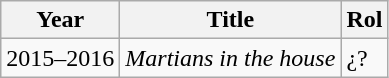<table class="wikitable">
<tr>
<th>Year</th>
<th>Title</th>
<th>Rol</th>
</tr>
<tr>
<td>2015–2016</td>
<td><em>Martians in the house</em></td>
<td>¿?</td>
</tr>
</table>
